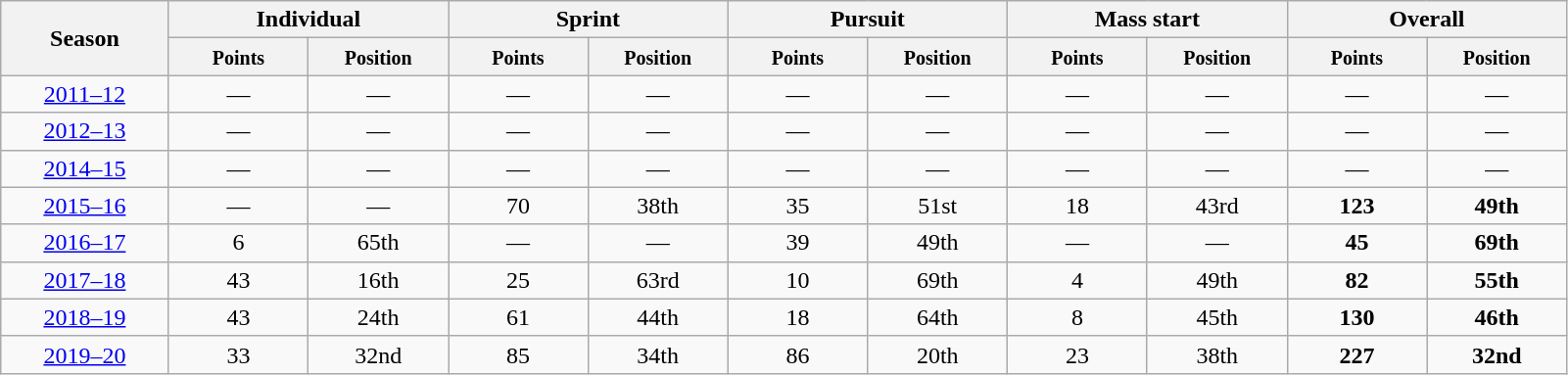<table class="wikitable" style="text-align:center;">
<tr class="hintergrundfarbe5">
<th rowspan="2" width="6%">Season</th>
<th colspan="2">Individual</th>
<th colspan="2">Sprint</th>
<th colspan="2">Pursuit</th>
<th colspan="2">Mass start</th>
<th colspan="2">Overall</th>
</tr>
<tr class="hintergrundfarbe5">
<th width="5%"><small>Points</small></th>
<th width="5%"><small>Position</small></th>
<th width="5%"><small>Points</small></th>
<th width="5%"><small>Position</small></th>
<th width="5%"><small>Points</small></th>
<th width="5%"><small>Position</small></th>
<th width="5%"><small>Points</small></th>
<th width="5%"><small>Position</small></th>
<th width="5%"><small>Points</small></th>
<th width="5%"><small>Position</small></th>
</tr>
<tr>
<td><a href='#'>2011–12</a></td>
<td>—</td>
<td>—</td>
<td>—</td>
<td>—</td>
<td>—</td>
<td>—</td>
<td>—</td>
<td>—</td>
<td>—</td>
<td>—</td>
</tr>
<tr>
<td><a href='#'>2012–13</a></td>
<td>—</td>
<td>—</td>
<td>—</td>
<td>—</td>
<td>—</td>
<td>—</td>
<td>—</td>
<td>—</td>
<td>—</td>
<td>—</td>
</tr>
<tr>
<td><a href='#'>2014–15</a></td>
<td>—</td>
<td>—</td>
<td>—</td>
<td>—</td>
<td>—</td>
<td>—</td>
<td>—</td>
<td>—</td>
<td>—</td>
<td>—</td>
</tr>
<tr>
<td><a href='#'>2015–16</a></td>
<td>—</td>
<td>—</td>
<td>70</td>
<td>38th</td>
<td>35</td>
<td>51st</td>
<td>18</td>
<td>43rd</td>
<td><strong>123</strong></td>
<td><strong>49th</strong></td>
</tr>
<tr>
<td><a href='#'>2016–17</a></td>
<td>6</td>
<td>65th</td>
<td>—</td>
<td>—</td>
<td>39</td>
<td>49th</td>
<td>—</td>
<td>—</td>
<td><strong>45</strong></td>
<td><strong>69th</strong></td>
</tr>
<tr>
<td><a href='#'>2017–18</a></td>
<td>43</td>
<td>16th</td>
<td>25</td>
<td>63rd</td>
<td>10</td>
<td>69th</td>
<td>4</td>
<td>49th</td>
<td><strong>82</strong></td>
<td><strong>55th</strong></td>
</tr>
<tr>
<td><a href='#'>2018–19</a></td>
<td>43</td>
<td>24th</td>
<td>61</td>
<td>44th</td>
<td>18</td>
<td>64th</td>
<td>8</td>
<td>45th</td>
<td><strong>130</strong></td>
<td><strong>46th</strong></td>
</tr>
<tr>
<td><a href='#'>2019–20</a></td>
<td>33</td>
<td>32nd</td>
<td>85</td>
<td>34th</td>
<td>86</td>
<td>20th</td>
<td>23</td>
<td>38th</td>
<td><strong>227</strong></td>
<td><strong>32nd</strong></td>
</tr>
</table>
